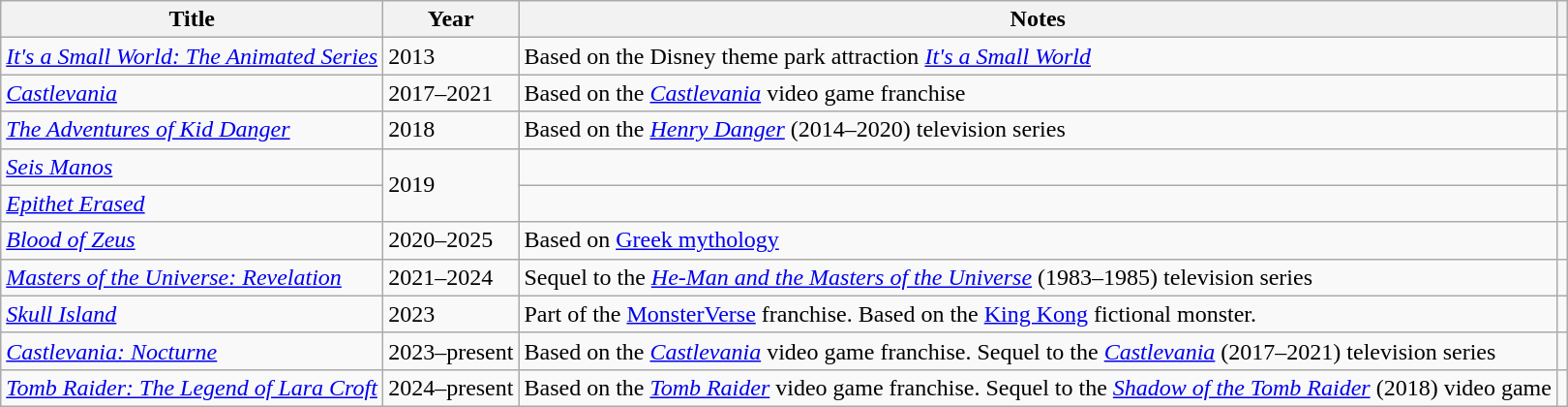<table class="wikitable sortable plainrowheaders">
<tr>
<th scope="col">Title</th>
<th scope="col">Year</th>
<th scope="col">Notes</th>
<th scope="col" class="unsortable"></th>
</tr>
<tr>
<td><em><a href='#'>It's a Small World: The Animated Series</a></em></td>
<td>2013</td>
<td>Based on the Disney theme park attraction <em><a href='#'>It's a Small World</a></em></td>
<td></td>
</tr>
<tr>
<td><em><a href='#'>Castlevania</a></em></td>
<td>2017–2021</td>
<td>Based on the <em><a href='#'>Castlevania</a></em> video game franchise</td>
<td></td>
</tr>
<tr>
<td><em><a href='#'>The Adventures of Kid Danger</a></em></td>
<td>2018</td>
<td>Based on the <em><a href='#'>Henry Danger</a></em> (2014–2020) television series</td>
<td></td>
</tr>
<tr>
<td><em><a href='#'>Seis Manos</a></em></td>
<td rowspan=2>2019</td>
<td></td>
<td></td>
</tr>
<tr>
<td><em><a href='#'>Epithet Erased</a></em></td>
<td></td>
<td></td>
</tr>
<tr>
<td><em><a href='#'>Blood of Zeus</a></em></td>
<td>2020–2025</td>
<td>Based on <a href='#'>Greek mythology</a></td>
<td></td>
</tr>
<tr>
<td><em><a href='#'>Masters of the Universe: Revelation</a></em></td>
<td>2021–2024</td>
<td>Sequel to the <em><a href='#'>He-Man and the Masters of the Universe</a></em> (1983–1985) television series</td>
<td></td>
</tr>
<tr>
<td><em><a href='#'>Skull Island</a></em></td>
<td>2023</td>
<td>Part of the <a href='#'>MonsterVerse</a> franchise. Based on the <a href='#'>King Kong</a> fictional monster.</td>
<td></td>
</tr>
<tr>
<td><em><a href='#'>Castlevania: Nocturne</a></em></td>
<td>2023–present</td>
<td>Based on the <em><a href='#'>Castlevania</a></em> video game franchise. Sequel to the <em><a href='#'>Castlevania</a></em> (2017–2021) television series</td>
<td></td>
</tr>
<tr>
<td><em><a href='#'>Tomb Raider: The Legend of Lara Croft</a></em></td>
<td>2024–present</td>
<td>Based on the <em><a href='#'>Tomb Raider</a></em> video game franchise. Sequel to the <em><a href='#'>Shadow of the Tomb Raider</a></em> (2018) video game</td>
<td></td>
</tr>
</table>
